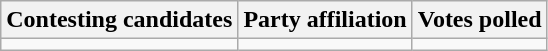<table class="wikitable sortable">
<tr>
<th>Contesting candidates</th>
<th>Party affiliation</th>
<th>Votes polled</th>
</tr>
<tr>
<td></td>
<td></td>
<td></td>
</tr>
</table>
